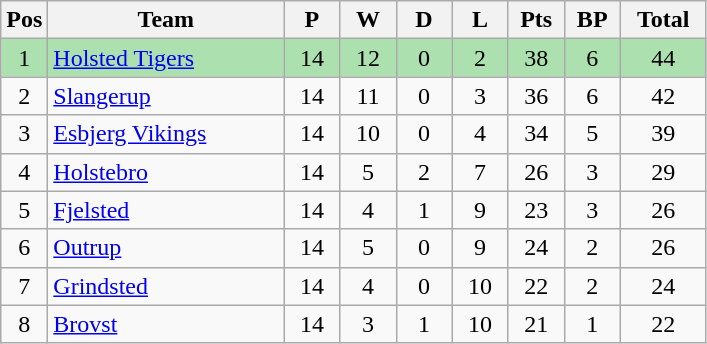<table class="wikitable" style="font-size: 100%">
<tr>
<th width=20>Pos</th>
<th width=150>Team</th>
<th width=30>P</th>
<th width=30>W</th>
<th width=30>D</th>
<th width=30>L</th>
<th width=30>Pts</th>
<th width=30>BP</th>
<th width=50>Total</th>
</tr>
<tr align=center style="background:#ACE1AF;">
<td>1</td>
<td align="left"><a href='#'>Holsted Tigers</a></td>
<td>14</td>
<td>12</td>
<td>0</td>
<td>2</td>
<td>38</td>
<td>6</td>
<td>44</td>
</tr>
<tr align=center>
<td>2</td>
<td align="left"><a href='#'>Slangerup</a></td>
<td>14</td>
<td>11</td>
<td>0</td>
<td>3</td>
<td>36</td>
<td>6</td>
<td>42</td>
</tr>
<tr align=center>
<td>3</td>
<td align="left"><a href='#'>Esbjerg Vikings</a></td>
<td>14</td>
<td>10</td>
<td>0</td>
<td>4</td>
<td>34</td>
<td>5</td>
<td>39</td>
</tr>
<tr align=center>
<td>4</td>
<td align="left"><a href='#'>Holstebro</a></td>
<td>14</td>
<td>5</td>
<td>2</td>
<td>7</td>
<td>26</td>
<td>3</td>
<td>29</td>
</tr>
<tr align=center>
<td>5</td>
<td align="left"><a href='#'>Fjelsted</a></td>
<td>14</td>
<td>4</td>
<td>1</td>
<td>9</td>
<td>23</td>
<td>3</td>
<td>26</td>
</tr>
<tr align=center>
<td>6</td>
<td align="left"><a href='#'>Outrup</a></td>
<td>14</td>
<td>5</td>
<td>0</td>
<td>9</td>
<td>24</td>
<td>2</td>
<td>26</td>
</tr>
<tr align=center>
<td>7</td>
<td align="left"><a href='#'>Grindsted</a></td>
<td>14</td>
<td>4</td>
<td>0</td>
<td>10</td>
<td>22</td>
<td>2</td>
<td>24</td>
</tr>
<tr align=center>
<td>8</td>
<td align="left"><a href='#'>Brovst</a></td>
<td>14</td>
<td>3</td>
<td>1</td>
<td>10</td>
<td>21</td>
<td>1</td>
<td>22</td>
</tr>
</table>
